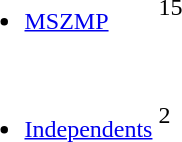<table>
<tr>
<td><br><ul><li><a href='#'>MSZMP</a></li></ul></td>
<td><div>15</div></td>
</tr>
<tr>
<td><br><ul><li><a href='#'>Independents</a></li></ul></td>
<td><div>2</div></td>
</tr>
</table>
